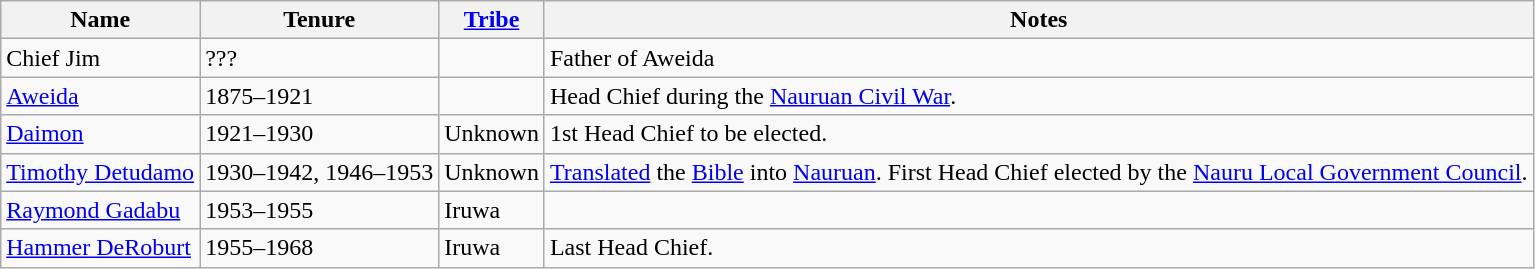<table class="wikitable">
<tr>
<th>Name</th>
<th>Tenure</th>
<th><a href='#'>Tribe</a></th>
<th>Notes</th>
</tr>
<tr>
<td>Chief Jim</td>
<td>???</td>
<td></td>
<td>Father of Aweida</td>
</tr>
<tr>
<td><a href='#'>Aweida</a></td>
<td> 1875–1921</td>
<td></td>
<td>Head Chief during the <a href='#'>Nauruan Civil War</a>.</td>
</tr>
<tr>
<td><a href='#'>Daimon</a></td>
<td>1921–1930</td>
<td>Unknown</td>
<td>1st Head Chief to be elected.</td>
</tr>
<tr>
<td><a href='#'>Timothy Detudamo</a></td>
<td>1930–1942, 1946–1953</td>
<td>Unknown</td>
<td><a href='#'>Translated</a> the <a href='#'>Bible</a> into <a href='#'>Nauruan</a>. First Head Chief elected by the <a href='#'>Nauru Local Government Council</a>.</td>
</tr>
<tr>
<td><a href='#'>Raymond Gadabu</a></td>
<td>1953–1955</td>
<td>Iruwa</td>
<td></td>
</tr>
<tr>
<td><a href='#'>Hammer DeRoburt</a></td>
<td>1955–1968</td>
<td>Iruwa</td>
<td>Last Head Chief.</td>
</tr>
</table>
